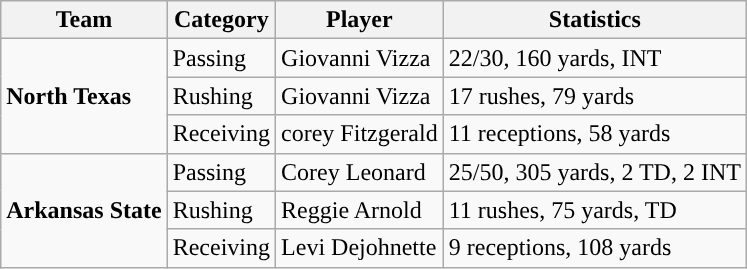<table class="wikitable" style="float: left;">
<tr>
<th>Team</th>
<th>Category</th>
<th>Player</th>
<th>Statistics</th>
</tr>
<tr>
<td rowspan=3><strong>North Texas</strong></td>
<td>Passing</td>
<td>Giovanni Vizza</td>
<td>22/30, 160 yards, INT</td>
</tr>
<tr>
<td>Rushing</td>
<td>Giovanni Vizza</td>
<td>17 rushes, 79 yards</td>
</tr>
<tr>
<td>Receiving</td>
<td>corey Fitzgerald</td>
<td>11 receptions, 58 yards</td>
</tr>
<tr>
<td rowspan=3><strong>Arkansas State</strong></td>
<td>Passing</td>
<td>Corey Leonard</td>
<td>25/50, 305 yards, 2 TD, 2 INT</td>
</tr>
<tr>
<td>Rushing</td>
<td>Reggie Arnold</td>
<td>11 rushes, 75 yards, TD</td>
</tr>
<tr>
<td>Receiving</td>
<td>Levi Dejohnette</td>
<td>9 receptions, 108 yards</td>
</tr>
</table>
